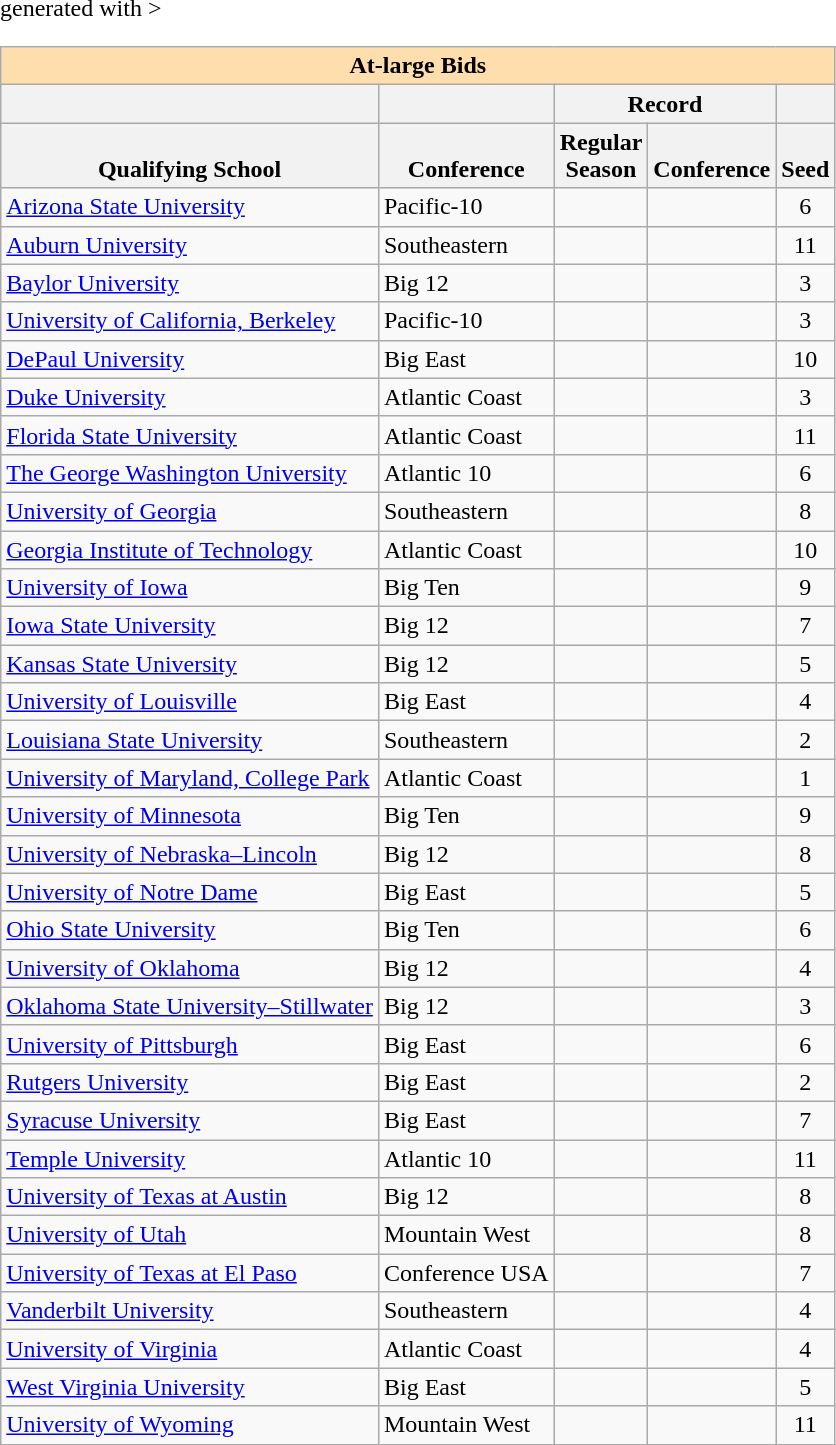<table class="wikitable sortable" <hiddentext>generated with   >
<tr>
<th style="background-color:#FFdead;font-weight:bold"   align="center" valign="bottom"  width="171" colspan="5" height="13">At-large Bids</th>
</tr>
<tr>
<th height="13"    valign="bottom"> </th>
<th valign="bottom"> </th>
<th style="font-weight:bold"   colspan="2" align="center"  valign="bottom">Record</th>
<th valign="bottom"> </th>
</tr>
<tr style="font-weight:bold"   valign="bottom">
<th height="13">Qualifying School</th>
<th>Conference</th>
<th>Regular<br> Season</th>
<th>Conference</th>
<th>Seed</th>
</tr>
<tr>
<td height="13"  valign="bottom"><a href='#'>Arizona State University</a></td>
<td valign="bottom">Pacific-10</td>
<td align="center"  valign="bottom"></td>
<td align="center"  valign="bottom"></td>
<td align="center"  valign="bottom">6</td>
</tr>
<tr>
<td height="13"  valign="bottom"><a href='#'>Auburn University</a></td>
<td valign="bottom">Southeastern</td>
<td align="center"  valign="bottom"></td>
<td align="center"  valign="bottom"></td>
<td align="center"  valign="bottom">11</td>
</tr>
<tr>
<td height="13"  valign="bottom"><a href='#'>Baylor University</a></td>
<td valign="bottom">Big 12</td>
<td align="center"  valign="bottom"></td>
<td align="center"  valign="bottom"></td>
<td align="center"  valign="bottom">3</td>
</tr>
<tr>
<td height="13"  valign="bottom"><a href='#'>University of California, Berkeley</a></td>
<td valign="bottom">Pacific-10</td>
<td align="center"  valign="bottom"></td>
<td align="center"  valign="bottom"></td>
<td align="center"  valign="bottom">3</td>
</tr>
<tr>
<td height="13"  valign="bottom"><a href='#'>DePaul University</a></td>
<td valign="bottom">Big East</td>
<td align="center"  valign="bottom"></td>
<td align="center"  valign="bottom"></td>
<td align="center"  valign="bottom">10</td>
</tr>
<tr>
<td height="13"  valign="bottom"><a href='#'>Duke University</a></td>
<td valign="bottom">Atlantic Coast</td>
<td align="center"  valign="bottom"></td>
<td align="center"  valign="bottom"></td>
<td align="center"  valign="bottom">3</td>
</tr>
<tr>
<td height="13"  valign="bottom"><a href='#'>Florida State University</a></td>
<td valign="bottom">Atlantic Coast</td>
<td align="center"  valign="bottom"></td>
<td align="center"  valign="bottom"></td>
<td align="center"  valign="bottom">11</td>
</tr>
<tr>
<td height="13"  valign="bottom"><a href='#'>The George Washington University</a></td>
<td valign="bottom">Atlantic 10</td>
<td align="center"  valign="bottom"></td>
<td align="center"  valign="bottom"></td>
<td align="center"  valign="bottom">6</td>
</tr>
<tr>
<td height="13"  valign="bottom"><a href='#'>University of Georgia</a></td>
<td valign="bottom">Southeastern</td>
<td align="center"  valign="bottom"></td>
<td align="center"  valign="bottom"></td>
<td align="center"  valign="bottom">8</td>
</tr>
<tr>
<td height="13"  valign="bottom"><a href='#'>Georgia Institute of Technology</a></td>
<td valign="bottom">Atlantic Coast</td>
<td align="center"  valign="bottom"></td>
<td align="center"  valign="bottom"></td>
<td align="center"  valign="bottom">10</td>
</tr>
<tr>
<td height="13"  valign="bottom"><a href='#'>University of Iowa</a></td>
<td valign="bottom">Big Ten</td>
<td align="center"  valign="bottom"></td>
<td align="center"  valign="bottom"></td>
<td align="center"  valign="bottom">9</td>
</tr>
<tr>
<td height="13"  valign="bottom"><a href='#'>Iowa State University</a></td>
<td valign="bottom">Big 12</td>
<td align="center"  valign="bottom"></td>
<td align="center"  valign="bottom"></td>
<td align="center"  valign="bottom">7</td>
</tr>
<tr>
<td height="13"  valign="bottom"><a href='#'>Kansas State University</a></td>
<td valign="bottom">Big 12</td>
<td align="center"  valign="bottom"></td>
<td align="center"  valign="bottom"></td>
<td align="center"  valign="bottom">5</td>
</tr>
<tr>
<td height="13"  valign="bottom"><a href='#'>University of Louisville</a></td>
<td valign="bottom">Big East</td>
<td align="center"  valign="bottom"></td>
<td align="center"  valign="bottom"></td>
<td align="center"  valign="bottom">4</td>
</tr>
<tr>
<td height="13"  valign="bottom"><a href='#'>Louisiana State University</a></td>
<td valign="bottom">Southeastern</td>
<td align="center"  valign="bottom"></td>
<td align="center"  valign="bottom"></td>
<td align="center"  valign="bottom">2</td>
</tr>
<tr>
<td height="13"  valign="bottom"><a href='#'>University of Maryland, College Park</a></td>
<td valign="bottom">Atlantic Coast</td>
<td align="center"  valign="bottom"></td>
<td align="center"  valign="bottom"></td>
<td align="center"  valign="bottom">1</td>
</tr>
<tr>
<td height="13"  valign="bottom"><a href='#'>University of Minnesota</a></td>
<td valign="bottom">Big Ten</td>
<td align="center"  valign="bottom"></td>
<td align="center"  valign="bottom"></td>
<td align="center"  valign="bottom">9</td>
</tr>
<tr>
<td height="13"  valign="bottom"><a href='#'>University of Nebraska–Lincoln</a></td>
<td valign="bottom">Big 12</td>
<td align="center"  valign="bottom"></td>
<td align="center"  valign="bottom"></td>
<td align="center"  valign="bottom">8</td>
</tr>
<tr>
<td height="13"  valign="bottom"><a href='#'>University of Notre Dame</a></td>
<td valign="bottom">Big East</td>
<td align="center"  valign="bottom"></td>
<td align="center"  valign="bottom"></td>
<td align="center"  valign="bottom">5</td>
</tr>
<tr>
<td height="13"  valign="bottom"><a href='#'>Ohio State University</a></td>
<td valign="bottom">Big Ten</td>
<td align="center"  valign="bottom"></td>
<td align="center"  valign="bottom"></td>
<td align="center"  valign="bottom">6</td>
</tr>
<tr>
<td height="13"  valign="bottom"><a href='#'>University of Oklahoma</a></td>
<td valign="bottom">Big 12</td>
<td align="center"  valign="bottom"></td>
<td align="center"  valign="bottom"></td>
<td align="center"  valign="bottom">4</td>
</tr>
<tr>
<td height="13"  valign="bottom"><a href='#'>Oklahoma State University–Stillwater</a></td>
<td valign="bottom">Big 12</td>
<td align="center"  valign="bottom"></td>
<td align="center"  valign="bottom"></td>
<td align="center"  valign="bottom">3</td>
</tr>
<tr>
<td height="13"  valign="bottom"><a href='#'>University of Pittsburgh</a></td>
<td valign="bottom">Big East</td>
<td align="center"  valign="bottom"></td>
<td align="center"  valign="bottom"></td>
<td align="center"  valign="bottom">6</td>
</tr>
<tr>
<td height="13"  valign="bottom"><a href='#'>Rutgers University</a></td>
<td valign="bottom">Big East</td>
<td align="center"  valign="bottom"></td>
<td align="center"  valign="bottom"></td>
<td align="center"  valign="bottom">2</td>
</tr>
<tr>
<td height="13"  valign="bottom"><a href='#'>Syracuse University</a></td>
<td valign="bottom">Big East</td>
<td align="center"  valign="bottom"></td>
<td align="center"  valign="bottom"></td>
<td align="center"  valign="bottom">7</td>
</tr>
<tr>
<td height="13"  valign="bottom"><a href='#'>Temple University</a></td>
<td valign="bottom">Atlantic 10</td>
<td align="center"  valign="bottom"></td>
<td align="center"  valign="bottom"></td>
<td align="center"  valign="bottom">11</td>
</tr>
<tr>
<td height="13"  valign="bottom"><a href='#'>University of Texas at Austin</a></td>
<td valign="bottom">Big 12</td>
<td align="center"  valign="bottom"></td>
<td align="center"  valign="bottom"></td>
<td align="center"  valign="bottom">8</td>
</tr>
<tr>
<td height="13"  valign="bottom"><a href='#'>University of Utah</a></td>
<td valign="bottom">Mountain West</td>
<td align="center"  valign="bottom"></td>
<td align="center"  valign="bottom"></td>
<td align="center"  valign="bottom">8</td>
</tr>
<tr>
<td height="13"  valign="bottom"><a href='#'>University of Texas at El Paso</a></td>
<td valign="bottom">Conference USA</td>
<td align="center"  valign="bottom"></td>
<td align="center"  valign="bottom"></td>
<td align="center"  valign="bottom">7</td>
</tr>
<tr>
<td height="13"  valign="bottom"><a href='#'>Vanderbilt University</a></td>
<td valign="bottom">Southeastern</td>
<td align="center"  valign="bottom"></td>
<td align="center"  valign="bottom"></td>
<td align="center"  valign="bottom">4</td>
</tr>
<tr>
<td height="13"  valign="bottom"><a href='#'>University of Virginia</a></td>
<td valign="bottom">Atlantic Coast</td>
<td align="center"  valign="bottom"></td>
<td align="center"  valign="bottom"></td>
<td align="center"  valign="bottom">4</td>
</tr>
<tr>
<td height="13"  valign="bottom"><a href='#'>West Virginia University</a></td>
<td valign="bottom">Big East</td>
<td align="center"  valign="bottom"></td>
<td align="center"  valign="bottom"></td>
<td align="center"  valign="bottom">5</td>
</tr>
<tr>
<td height="13"  valign="bottom"><a href='#'>University of Wyoming</a></td>
<td valign="bottom">Mountain West</td>
<td align="center"  valign="bottom"></td>
<td align="center"  valign="bottom"></td>
<td align="center"  valign="bottom">11</td>
</tr>
</table>
